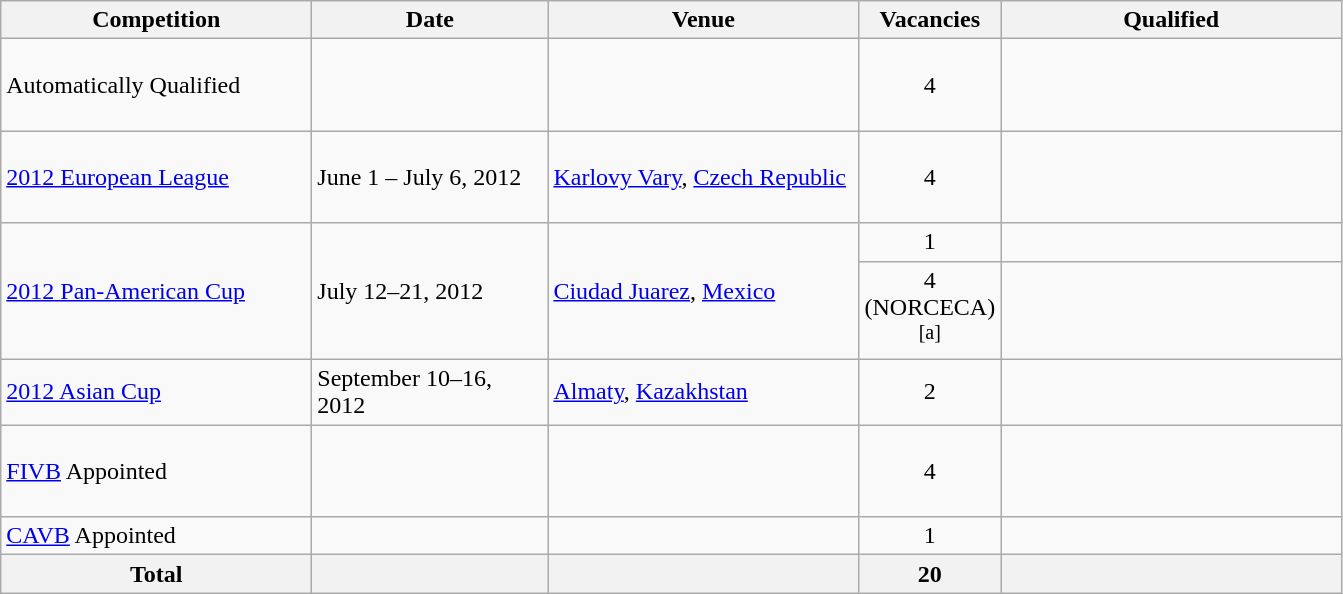<table class="wikitable">
<tr>
<th width=200>Competition</th>
<th width=150>Date</th>
<th width=200>Venue</th>
<th width=80>Vacancies</th>
<th width=220>Qualified</th>
</tr>
<tr>
<td>Automatically Qualified</td>
<td></td>
<td></td>
<td style="text-align:center;">4</td>
<td> <br> <br> <br> </td>
</tr>
<tr>
<td><a href='#'>2012 European League</a></td>
<td>June 1 – July 6, 2012</td>
<td> <a href='#'>Karlovy Vary</a>, <a href='#'>Czech Republic</a></td>
<td style="text-align:center;">4</td>
<td> <br> <br> <br> </td>
</tr>
<tr>
<td rowspan=2><a href='#'>2012 Pan-American Cup</a></td>
<td rowspan=2>July 12–21, 2012</td>
<td rowspan=2> <a href='#'>Ciudad Juarez</a>, <a href='#'>Mexico</a></td>
<td style="text-align:center;">1 </td>
<td></td>
</tr>
<tr>
<td style="text-align:center;">4<br>(NORCECA)<sup>[a]</sup></td>
<td><br> <br> <br> </td>
</tr>
<tr>
<td><a href='#'>2012 Asian Cup</a></td>
<td>September 10–16, 2012</td>
<td> <a href='#'>Almaty</a>, <a href='#'>Kazakhstan</a></td>
<td style="text-align:center;">2</td>
<td><br></td>
</tr>
<tr>
<td><a href='#'>FIVB</a> Appointed</td>
<td></td>
<td></td>
<td style="text-align:center;">4</td>
<td><br> <br> <br> </td>
</tr>
<tr>
<td><a href='#'>CAVB</a> Appointed</td>
<td></td>
<td></td>
<td style="text-align:center;">1</td>
<td></td>
</tr>
<tr>
<th>Total</th>
<th></th>
<th></th>
<th>20</th>
<th></th>
</tr>
</table>
